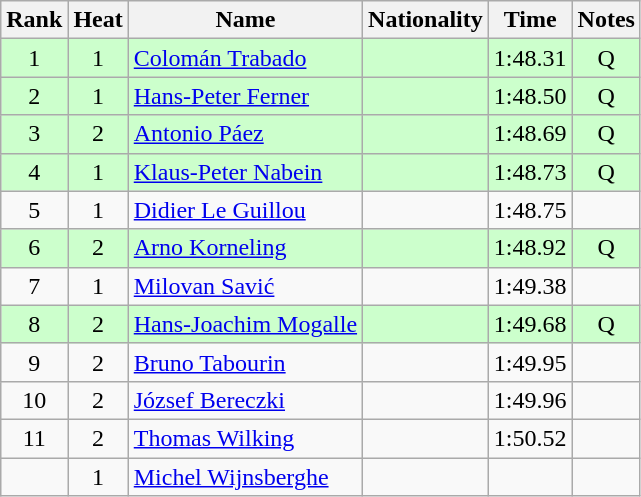<table class="wikitable sortable" style="text-align:center">
<tr>
<th>Rank</th>
<th>Heat</th>
<th>Name</th>
<th>Nationality</th>
<th>Time</th>
<th>Notes</th>
</tr>
<tr bgcolor=ccffcc>
<td>1</td>
<td>1</td>
<td align="left"><a href='#'>Colomán Trabado</a></td>
<td align=left></td>
<td>1:48.31</td>
<td>Q</td>
</tr>
<tr bgcolor=ccffcc>
<td>2</td>
<td>1</td>
<td align="left"><a href='#'>Hans-Peter Ferner</a></td>
<td align=left></td>
<td>1:48.50</td>
<td>Q</td>
</tr>
<tr bgcolor=ccffcc>
<td>3</td>
<td>2</td>
<td align="left"><a href='#'>Antonio Páez</a></td>
<td align=left></td>
<td>1:48.69</td>
<td>Q</td>
</tr>
<tr bgcolor=ccffcc>
<td>4</td>
<td>1</td>
<td align="left"><a href='#'>Klaus-Peter Nabein</a></td>
<td align=left></td>
<td>1:48.73</td>
<td>Q</td>
</tr>
<tr>
<td>5</td>
<td>1</td>
<td align="left"><a href='#'>Didier Le Guillou</a></td>
<td align=left></td>
<td>1:48.75</td>
<td></td>
</tr>
<tr bgcolor=ccffcc>
<td>6</td>
<td>2</td>
<td align="left"><a href='#'>Arno Korneling</a></td>
<td align=left></td>
<td>1:48.92</td>
<td>Q</td>
</tr>
<tr>
<td>7</td>
<td>1</td>
<td align="left"><a href='#'>Milovan Savić</a></td>
<td align=left></td>
<td>1:49.38</td>
<td></td>
</tr>
<tr bgcolor=ccffcc>
<td>8</td>
<td>2</td>
<td align="left"><a href='#'>Hans-Joachim Mogalle</a></td>
<td align=left></td>
<td>1:49.68</td>
<td>Q</td>
</tr>
<tr>
<td>9</td>
<td>2</td>
<td align="left"><a href='#'>Bruno Tabourin</a></td>
<td align=left></td>
<td>1:49.95</td>
<td></td>
</tr>
<tr>
<td>10</td>
<td>2</td>
<td align="left"><a href='#'>József Bereczki</a></td>
<td align=left></td>
<td>1:49.96</td>
<td></td>
</tr>
<tr>
<td>11</td>
<td>2</td>
<td align="left"><a href='#'>Thomas Wilking</a></td>
<td align=left></td>
<td>1:50.52</td>
<td></td>
</tr>
<tr>
<td></td>
<td>1</td>
<td align="left"><a href='#'>Michel Wijnsberghe</a></td>
<td align=left></td>
<td></td>
<td></td>
</tr>
</table>
